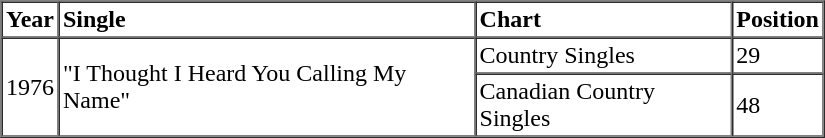<table border=1 cellspacing=0 cellpadding=2 width="550px">
<tr>
<th align="left">Year</th>
<th align="left">Single</th>
<th align="left">Chart</th>
<th align="left">Position</th>
</tr>
<tr>
<td align="left" rowspan="2">1976</td>
<td align="left" rowspan="2">"I Thought I Heard You Calling My Name"</td>
<td align="left">Country Singles</td>
<td align="left">29</td>
</tr>
<tr>
<td align="left">Canadian Country Singles</td>
<td align="left">48</td>
</tr>
<tr>
</tr>
</table>
